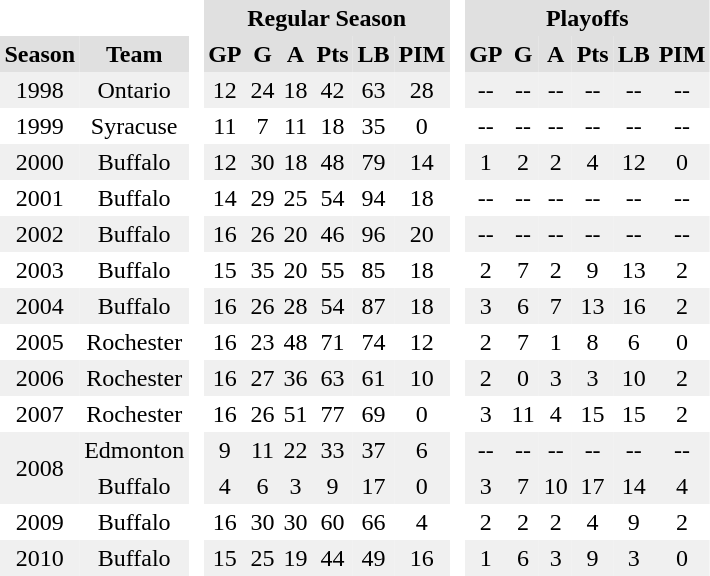<table BORDER="0" CELLPADDING="3" CELLSPACING="0">
<tr ALIGN="center" bgcolor="#e0e0e0">
<th colspan="2" bgcolor="#ffffff"> </th>
<th rowspan="99" bgcolor="#ffffff"> </th>
<th colspan="6">Regular Season</th>
<th rowspan="99" bgcolor="#ffffff"> </th>
<th colspan="6">Playoffs</th>
</tr>
<tr ALIGN="center" bgcolor="#e0e0e0">
<th>Season</th>
<th>Team</th>
<th>GP</th>
<th>G</th>
<th>A</th>
<th>Pts</th>
<th>LB</th>
<th>PIM</th>
<th>GP</th>
<th>G</th>
<th>A</th>
<th>Pts</th>
<th>LB</th>
<th>PIM</th>
</tr>
<tr ALIGN="center" bgcolor="#f0f0f0">
<td>1998</td>
<td>Ontario</td>
<td>12</td>
<td>24</td>
<td>18</td>
<td>42</td>
<td>63</td>
<td>28</td>
<td>--</td>
<td>--</td>
<td>--</td>
<td>--</td>
<td>--</td>
<td>--</td>
</tr>
<tr ALIGN="center">
<td>1999</td>
<td>Syracuse</td>
<td>11</td>
<td>7</td>
<td>11</td>
<td>18</td>
<td>35</td>
<td>0</td>
<td>--</td>
<td>--</td>
<td>--</td>
<td>--</td>
<td>--</td>
<td>--</td>
</tr>
<tr ALIGN="center" bgcolor="#f0f0f0">
<td>2000</td>
<td>Buffalo</td>
<td>12</td>
<td>30</td>
<td>18</td>
<td>48</td>
<td>79</td>
<td>14</td>
<td>1</td>
<td>2</td>
<td>2</td>
<td>4</td>
<td>12</td>
<td>0</td>
</tr>
<tr ALIGN="center">
<td>2001</td>
<td>Buffalo</td>
<td>14</td>
<td>29</td>
<td>25</td>
<td>54</td>
<td>94</td>
<td>18</td>
<td>--</td>
<td>--</td>
<td>--</td>
<td>--</td>
<td>--</td>
<td>--</td>
</tr>
<tr ALIGN="center" bgcolor="#f0f0f0">
<td>2002</td>
<td>Buffalo</td>
<td>16</td>
<td>26</td>
<td>20</td>
<td>46</td>
<td>96</td>
<td>20</td>
<td>--</td>
<td>--</td>
<td>--</td>
<td>--</td>
<td>--</td>
<td>--</td>
</tr>
<tr ALIGN="center">
<td>2003</td>
<td>Buffalo</td>
<td>15</td>
<td>35</td>
<td>20</td>
<td>55</td>
<td>85</td>
<td>18</td>
<td>2</td>
<td>7</td>
<td>2</td>
<td>9</td>
<td>13</td>
<td>2</td>
</tr>
<tr ALIGN="center" bgcolor="#f0f0f0">
<td>2004</td>
<td>Buffalo</td>
<td>16</td>
<td>26</td>
<td>28</td>
<td>54</td>
<td>87</td>
<td>18</td>
<td>3</td>
<td>6</td>
<td>7</td>
<td>13</td>
<td>16</td>
<td>2</td>
</tr>
<tr ALIGN="center">
<td>2005</td>
<td>Rochester</td>
<td>16</td>
<td>23</td>
<td>48</td>
<td>71</td>
<td>74</td>
<td>12</td>
<td>2</td>
<td>7</td>
<td>1</td>
<td>8</td>
<td>6</td>
<td>0</td>
</tr>
<tr ALIGN="center" bgcolor="#f0f0f0">
<td>2006</td>
<td>Rochester</td>
<td>16</td>
<td>27</td>
<td>36</td>
<td>63</td>
<td>61</td>
<td>10</td>
<td>2</td>
<td>0</td>
<td>3</td>
<td>3</td>
<td>10</td>
<td>2</td>
</tr>
<tr ALIGN="center">
<td>2007</td>
<td>Rochester</td>
<td>16</td>
<td>26</td>
<td>51</td>
<td>77</td>
<td>69</td>
<td>0</td>
<td>3</td>
<td>11</td>
<td>4</td>
<td>15</td>
<td>15</td>
<td>2</td>
</tr>
<tr ALIGN="center" bgcolor="#f0f0f0">
<td rowspan="2">2008</td>
<td>Edmonton</td>
<td>9</td>
<td>11</td>
<td>22</td>
<td>33</td>
<td>37</td>
<td>6</td>
<td>--</td>
<td>--</td>
<td>--</td>
<td>--</td>
<td>--</td>
<td>--</td>
</tr>
<tr ALIGN="center" bgcolor="#f0f0f0">
<td>Buffalo</td>
<td>4</td>
<td>6</td>
<td>3</td>
<td>9</td>
<td>17</td>
<td>0</td>
<td>3</td>
<td>7</td>
<td>10</td>
<td>17</td>
<td>14</td>
<td>4</td>
</tr>
<tr ALIGN="center">
<td>2009</td>
<td>Buffalo</td>
<td>16</td>
<td>30</td>
<td>30</td>
<td>60</td>
<td>66</td>
<td>4</td>
<td>2</td>
<td>2</td>
<td>2</td>
<td>4</td>
<td>9</td>
<td>2</td>
</tr>
<tr ALIGN="center" bgcolor="#f0f0f0">
<td>2010</td>
<td>Buffalo</td>
<td>15</td>
<td>25</td>
<td>19</td>
<td>44</td>
<td>49</td>
<td>16</td>
<td>1</td>
<td>6</td>
<td>3</td>
<td>9</td>
<td>3</td>
<td>0</td>
</tr>
</table>
